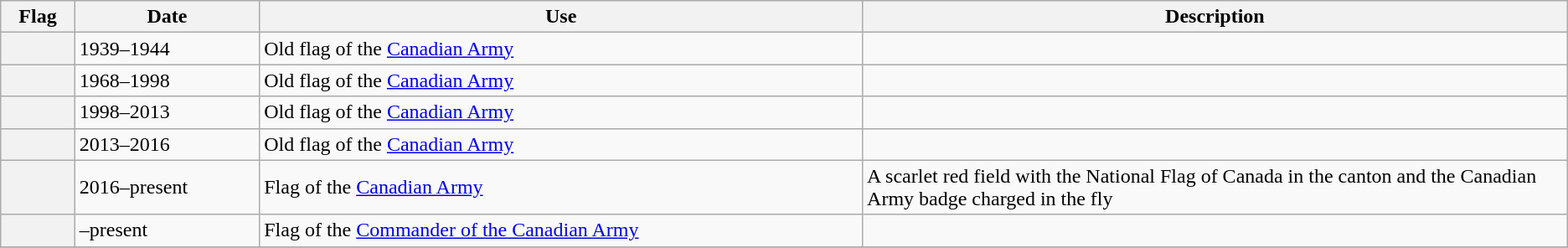<table class="wikitable">
<tr>
<th scope="col">Flag</th>
<th scope="col">Date</th>
<th scope="col">Use</th>
<th scope="col" style="width: 45%;">Description</th>
</tr>
<tr>
<th scope="row"></th>
<td>1939–1944</td>
<td>Old flag of the <a href='#'>Canadian Army</a></td>
<td></td>
</tr>
<tr>
<th scope="row"></th>
<td>1968–1998</td>
<td>Old flag of the <a href='#'>Canadian Army</a></td>
<td></td>
</tr>
<tr>
<th scope="row"></th>
<td>1998–2013</td>
<td>Old flag of the <a href='#'>Canadian Army</a></td>
<td></td>
</tr>
<tr>
<th scope="row"></th>
<td>2013–2016</td>
<td>Old flag of the <a href='#'>Canadian Army</a></td>
<td></td>
</tr>
<tr>
<th scope="row"></th>
<td>2016–present</td>
<td>Flag of the <a href='#'>Canadian Army</a></td>
<td>A scarlet red field with the National Flag of Canada in the canton and the Canadian Army badge charged in the fly</td>
</tr>
<tr>
<th scope="row"></th>
<td>–present</td>
<td>Flag of the <a href='#'>Commander of the Canadian Army</a></td>
<td></td>
</tr>
<tr>
</tr>
</table>
